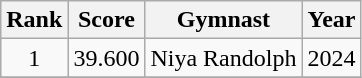<table class="wikitable">
<tr>
<th>Rank</th>
<th>Score</th>
<th>Gymnast</th>
<th>Year</th>
</tr>
<tr>
<td align=center>1</td>
<td>39.600</td>
<td align=center>Niya Randolph</td>
<td align=center>2024</td>
</tr>
<tr>
</tr>
</table>
